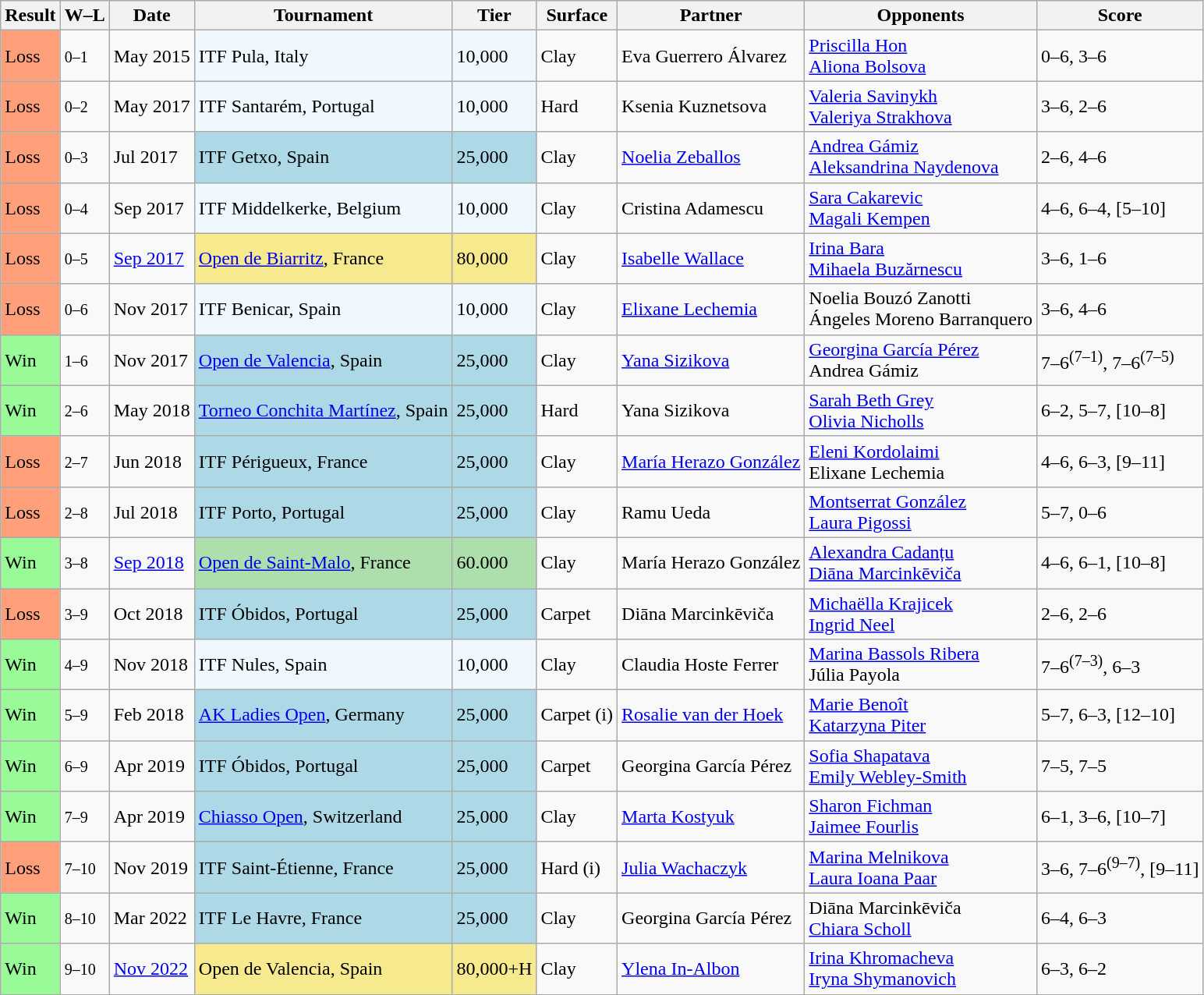<table class="sortable wikitable">
<tr>
<th>Result</th>
<th class="unsortable">W–L</th>
<th>Date</th>
<th>Tournament</th>
<th>Tier</th>
<th>Surface</th>
<th>Partner</th>
<th>Opponents</th>
<th class="unsortable">Score</th>
</tr>
<tr>
<td style="background:#ffa07a;">Loss</td>
<td><small>0–1</small></td>
<td>May 2015</td>
<td style="background:#f0f8ff;">ITF Pula, Italy</td>
<td style="background:#f0f8ff;">10,000</td>
<td>Clay</td>
<td> Eva Guerrero Álvarez</td>
<td> <a href='#'>Priscilla Hon</a> <br>  <a href='#'>Aliona Bolsova</a></td>
<td>0–6, 3–6</td>
</tr>
<tr>
<td style="background:#ffa07a;">Loss</td>
<td><small>0–2</small></td>
<td>May 2017</td>
<td style="background:#f0f8ff;">ITF Santarém, Portugal</td>
<td style="background:#f0f8ff;">10,000</td>
<td>Hard</td>
<td> Ksenia Kuznetsova</td>
<td> <a href='#'>Valeria Savinykh</a> <br>  <a href='#'>Valeriya Strakhova</a></td>
<td>3–6, 2–6</td>
</tr>
<tr>
<td style="background:#ffa07a;">Loss</td>
<td><small>0–3</small></td>
<td>Jul 2017</td>
<td style="background:lightblue;">ITF Getxo, Spain</td>
<td style="background:lightblue;">25,000</td>
<td>Clay</td>
<td> <a href='#'>Noelia Zeballos</a></td>
<td> <a href='#'>Andrea Gámiz</a> <br>  <a href='#'>Aleksandrina Naydenova</a></td>
<td>2–6, 4–6</td>
</tr>
<tr>
<td style="background:#ffa07a;">Loss</td>
<td><small>0–4</small></td>
<td>Sep 2017</td>
<td style="background:#f0f8ff;">ITF Middelkerke, Belgium</td>
<td style="background:#f0f8ff;">10,000</td>
<td>Clay</td>
<td> Cristina Adamescu</td>
<td> <a href='#'>Sara Cakarevic</a> <br>  <a href='#'>Magali Kempen</a></td>
<td>4–6, 6–4, [5–10]</td>
</tr>
<tr>
<td style="background:#ffa07a;">Loss</td>
<td><small>0–5</small></td>
<td><a href='#'>Sep 2017</a></td>
<td style="background:#f7e98e;"><a href='#'>Open de Biarritz</a>, France</td>
<td style="background:#f7e98e;">80,000</td>
<td>Clay</td>
<td> <a href='#'>Isabelle Wallace</a></td>
<td> <a href='#'>Irina Bara</a> <br>  <a href='#'>Mihaela Buzărnescu</a></td>
<td>3–6, 1–6</td>
</tr>
<tr>
<td style="background:#ffa07a;">Loss</td>
<td><small>0–6</small></td>
<td>Nov 2017</td>
<td style="background:#f0f8ff;">ITF Benicar, Spain</td>
<td style="background:#f0f8ff;">10,000</td>
<td>Clay</td>
<td> <a href='#'>Elixane Lechemia</a></td>
<td> Noelia Bouzó Zanotti <br>  Ángeles Moreno Barranquero</td>
<td>3–6, 4–6</td>
</tr>
<tr>
<td style="background:#98fb98;">Win</td>
<td><small>1–6</small></td>
<td>Nov 2017</td>
<td style="background:lightblue;"><a href='#'>Open de Valencia</a>, Spain</td>
<td style="background:lightblue;">25,000</td>
<td>Clay</td>
<td> <a href='#'>Yana Sizikova</a></td>
<td> <a href='#'>Georgina García Pérez</a> <br>  Andrea Gámiz</td>
<td>7–6<sup>(7–1)</sup>, 7–6<sup>(7–5)</sup></td>
</tr>
<tr>
<td style="background:#98fb98;">Win</td>
<td><small>2–6</small></td>
<td>May 2018</td>
<td style="background:lightblue;"><a href='#'>Torneo Conchita Martínez</a>, Spain</td>
<td style="background:lightblue;">25,000</td>
<td>Hard</td>
<td> Yana Sizikova</td>
<td> <a href='#'>Sarah Beth Grey</a> <br>  <a href='#'>Olivia Nicholls</a></td>
<td>6–2, 5–7, [10–8]</td>
</tr>
<tr>
<td style="background:#ffa07a;">Loss</td>
<td><small>2–7</small></td>
<td>Jun 2018</td>
<td style="background:lightblue;">ITF Périgueux, France</td>
<td style="background:lightblue;">25,000</td>
<td>Clay</td>
<td> <a href='#'>María Herazo González</a></td>
<td> <a href='#'>Eleni Kordolaimi</a> <br>  Elixane Lechemia</td>
<td>4–6, 6–3, [9–11]</td>
</tr>
<tr>
<td style="background:#ffa07a;">Loss</td>
<td><small>2–8</small></td>
<td>Jul 2018</td>
<td style="background:lightblue;">ITF Porto, Portugal</td>
<td style="background:lightblue;">25,000</td>
<td>Clay</td>
<td> Ramu Ueda</td>
<td> <a href='#'>Montserrat González</a> <br>  <a href='#'>Laura Pigossi</a></td>
<td>5–7, 0–6</td>
</tr>
<tr>
<td style="background:#98fb98;">Win</td>
<td><small>3–8</small></td>
<td><a href='#'>Sep 2018</a></td>
<td style="background:#addfad;"><a href='#'>Open de Saint-Malo</a>, France</td>
<td style="background:#addfad;">60.000</td>
<td>Clay</td>
<td> María Herazo González</td>
<td> <a href='#'>Alexandra Cadanțu</a> <br>  <a href='#'>Diāna Marcinkēviča</a></td>
<td>4–6, 6–1, [10–8]</td>
</tr>
<tr>
<td style="background:#ffa07a;">Loss</td>
<td><small>3–9</small></td>
<td>Oct 2018</td>
<td style="background:lightblue;">ITF Óbidos, Portugal</td>
<td style="background:lightblue;">25,000</td>
<td>Carpet</td>
<td> Diāna Marcinkēviča</td>
<td> <a href='#'>Michaëlla Krajicek</a> <br>  <a href='#'>Ingrid Neel</a></td>
<td>2–6, 2–6</td>
</tr>
<tr>
<td style="background:#98fb98;">Win</td>
<td><small>4–9</small></td>
<td>Nov 2018</td>
<td style="background:#f0f8ff;">ITF Nules, Spain</td>
<td style="background:#f0f8ff;">10,000</td>
<td>Clay</td>
<td> Claudia Hoste Ferrer</td>
<td> <a href='#'>Marina Bassols Ribera</a> <br>  Júlia Payola</td>
<td>7–6<sup>(7–3)</sup>, 6–3</td>
</tr>
<tr>
<td style="background:#98fb98;">Win</td>
<td><small>5–9</small></td>
<td>Feb 2018</td>
<td style="background:lightblue;"><a href='#'>AK Ladies Open</a>, Germany</td>
<td style="background:lightblue;">25,000</td>
<td>Carpet (i)</td>
<td> <a href='#'>Rosalie van der Hoek</a></td>
<td> <a href='#'>Marie Benoît</a> <br>  <a href='#'>Katarzyna Piter</a></td>
<td>5–7, 6–3, [12–10]</td>
</tr>
<tr>
<td style="background:#98fb98;">Win</td>
<td><small>6–9</small></td>
<td>Apr 2019</td>
<td style="background:lightblue;">ITF Óbidos, Portugal</td>
<td style="background:lightblue;">25,000</td>
<td>Carpet</td>
<td> Georgina García Pérez</td>
<td> <a href='#'>Sofia Shapatava</a> <br>  <a href='#'>Emily Webley-Smith</a></td>
<td>7–5, 7–5</td>
</tr>
<tr>
<td style="background:#98fb98;">Win</td>
<td><small>7–9</small></td>
<td>Apr 2019</td>
<td style="background:lightblue;"><a href='#'>Chiasso Open</a>, Switzerland</td>
<td style="background:lightblue;">25,000</td>
<td>Clay</td>
<td> <a href='#'>Marta Kostyuk</a></td>
<td> <a href='#'>Sharon Fichman</a> <br>  <a href='#'>Jaimee Fourlis</a></td>
<td>6–1, 3–6, [10–7]</td>
</tr>
<tr>
<td style="background:#ffa07a;">Loss</td>
<td><small>7–10</small></td>
<td>Nov 2019</td>
<td style="background:lightblue;">ITF Saint-Étienne, France</td>
<td style="background:lightblue;">25,000</td>
<td>Hard (i)</td>
<td> <a href='#'>Julia Wachaczyk</a></td>
<td> <a href='#'>Marina Melnikova</a> <br>  <a href='#'>Laura Ioana Paar</a></td>
<td>3–6, 7–6<sup>(9–7)</sup>, [9–11]</td>
</tr>
<tr>
<td style="background:#98fb98;">Win</td>
<td><small>8–10</small></td>
<td>Mar 2022</td>
<td style="background:lightblue;">ITF Le Havre, France</td>
<td style="background:lightblue;">25,000</td>
<td>Clay</td>
<td> Georgina García Pérez</td>
<td> Diāna Marcinkēviča <br>  <a href='#'>Chiara Scholl</a></td>
<td>6–4, 6–3</td>
</tr>
<tr>
<td style="background:#98fb98;">Win</td>
<td><small>9–10</small></td>
<td><a href='#'>Nov 2022</a></td>
<td style="background:#f7e98e;">Open de Valencia, Spain</td>
<td style="background:#f7e98e;">80,000+H</td>
<td>Clay</td>
<td> <a href='#'>Ylena In-Albon</a></td>
<td> <a href='#'>Irina Khromacheva</a> <br>  <a href='#'>Iryna Shymanovich</a></td>
<td>6–3, 6–2</td>
</tr>
</table>
